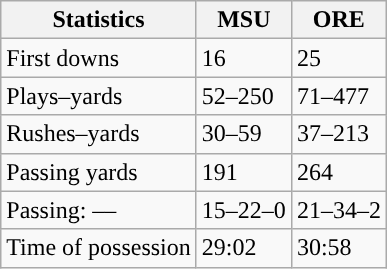<table class="wikitable" style="float:left">
<tr>
<th>Statistics</th>
<th>MSU</th>
<th>ORE</th>
</tr>
<tr>
<td>First downs</td>
<td>16</td>
<td>25</td>
</tr>
<tr>
<td>Plays–yards</td>
<td>52–250</td>
<td>71–477</td>
</tr>
<tr>
<td>Rushes–yards</td>
<td>30–59</td>
<td>37–213</td>
</tr>
<tr>
<td>Passing yards</td>
<td>191</td>
<td>264</td>
</tr>
<tr>
<td>Passing: ––</td>
<td>15–22–0</td>
<td>21–34–2</td>
</tr>
<tr>
<td>Time of possession</td>
<td>29:02</td>
<td>30:58</td>
</tr>
</table>
